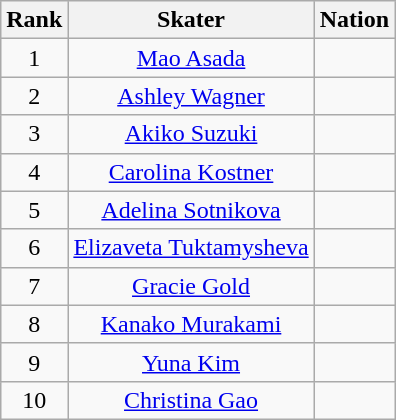<table class="wikitable sortable" style="text-align: center;">
<tr>
<th rowspan="2">Rank</th>
<th rowspan="2">Skater</th>
<th rowspan="2">Nation</th>
</tr>
<tr>
</tr>
<tr>
<td>1</td>
<td "style="text-align:" left;"><a href='#'>Mao Asada</a></td>
<td></td>
</tr>
<tr>
<td>2</td>
<td "style="text-align:" left;"><a href='#'>Ashley Wagner</a></td>
<td></td>
</tr>
<tr>
<td>3</td>
<td "style="text-align:" left;"><a href='#'>Akiko Suzuki</a></td>
<td></td>
</tr>
<tr>
<td>4</td>
<td "style="text-align:" left;"><a href='#'>Carolina Kostner</a></td>
<td></td>
</tr>
<tr>
<td>5</td>
<td "style="text-align:" left;"><a href='#'>Adelina Sotnikova</a></td>
<td></td>
</tr>
<tr>
<td>6</td>
<td "style="text-align:" left;"><a href='#'>Elizaveta Tuktamysheva</a></td>
<td></td>
</tr>
<tr>
<td>7</td>
<td "style="text-align:" left;"><a href='#'>Gracie Gold</a></td>
<td></td>
</tr>
<tr>
<td>8</td>
<td "style="text-align:" left;"><a href='#'>Kanako Murakami</a></td>
<td></td>
</tr>
<tr>
<td>9</td>
<td "style="text-align:" left;"><a href='#'>Yuna Kim</a></td>
<td></td>
</tr>
<tr>
<td>10</td>
<td "style="text-align:" left;"><a href='#'>Christina Gao</a></td>
<td></td>
</tr>
</table>
